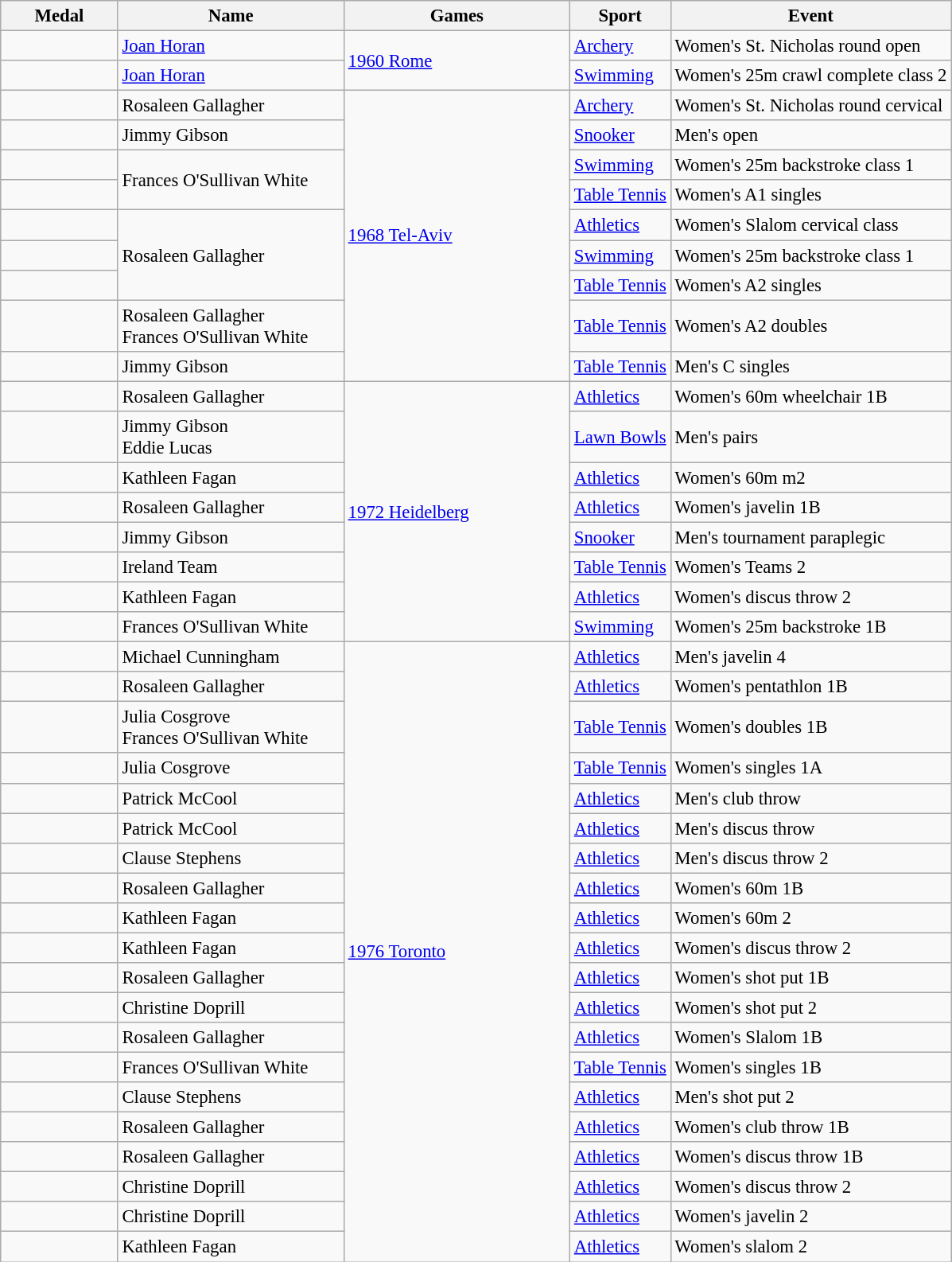<table class="wikitable" style="font-size: 95%;">
<tr>
<th style="width:6em">Medal</th>
<th style="width:12em">Name</th>
<th style="width:12em">Games</th>
<th>Sport</th>
<th>Event</th>
</tr>
<tr>
<td></td>
<td><a href='#'>Joan Horan</a></td>
<td rowspan="2"><a href='#'>1960 Rome</a></td>
<td><a href='#'>Archery</a></td>
<td>Women's St. Nicholas round open</td>
</tr>
<tr>
<td></td>
<td><a href='#'>Joan Horan</a></td>
<td><a href='#'> Swimming</a></td>
<td>Women's 25m crawl complete class 2</td>
</tr>
<tr>
<td></td>
<td>Rosaleen Gallagher</td>
<td rowspan="9"><a href='#'> 1968 Tel-Aviv</a></td>
<td><a href='#'> Archery</a></td>
<td>Women's St. Nicholas round cervical</td>
</tr>
<tr>
<td></td>
<td>Jimmy Gibson</td>
<td><a href='#'> Snooker</a></td>
<td>Men's open</td>
</tr>
<tr>
<td></td>
<td rowspan="2">Frances O'Sullivan White</td>
<td><a href='#'> Swimming</a></td>
<td>Women's 25m backstroke class 1</td>
</tr>
<tr>
<td></td>
<td><a href='#'> Table Tennis</a></td>
<td>Women's A1 singles</td>
</tr>
<tr>
<td></td>
<td rowspan="3">Rosaleen Gallagher</td>
<td><a href='#'> Athletics</a></td>
<td>Women's Slalom cervical class</td>
</tr>
<tr>
<td></td>
<td><a href='#'> Swimming</a></td>
<td>Women's 25m backstroke class 1</td>
</tr>
<tr>
<td></td>
<td><a href='#'> Table Tennis</a></td>
<td>Women's A2 singles</td>
</tr>
<tr>
<td></td>
<td>Rosaleen Gallagher <br> Frances O'Sullivan White</td>
<td><a href='#'> Table Tennis</a></td>
<td>Women's A2 doubles</td>
</tr>
<tr>
<td></td>
<td>Jimmy Gibson</td>
<td><a href='#'> Table Tennis</a></td>
<td>Men's C singles</td>
</tr>
<tr>
<td></td>
<td>Rosaleen Gallagher</td>
<td Rowspan="8"><a href='#'> 1972 Heidelberg</a></td>
<td><a href='#'> Athletics</a></td>
<td>Women's 60m wheelchair 1B</td>
</tr>
<tr>
<td></td>
<td>Jimmy Gibson<br> Eddie Lucas</td>
<td><a href='#'> Lawn Bowls</a></td>
<td>Men's pairs</td>
</tr>
<tr>
<td></td>
<td>Kathleen Fagan</td>
<td><a href='#'> Athletics</a></td>
<td>Women's 60m m2</td>
</tr>
<tr>
<td></td>
<td>Rosaleen Gallagher</td>
<td><a href='#'> Athletics</a></td>
<td>Women's javelin 1B</td>
</tr>
<tr>
<td></td>
<td>Jimmy Gibson</td>
<td><a href='#'> Snooker</a></td>
<td>Men's tournament paraplegic</td>
</tr>
<tr>
<td></td>
<td>Ireland Team</td>
<td><a href='#'> Table Tennis</a></td>
<td>Women's Teams 2</td>
</tr>
<tr>
<td></td>
<td>Kathleen Fagan</td>
<td><a href='#'> Athletics</a></td>
<td>Women's discus throw 2</td>
</tr>
<tr>
<td></td>
<td>Frances O'Sullivan White</td>
<td><a href='#'> Swimming</a></td>
<td>Women's 25m backstroke 1B</td>
</tr>
<tr>
<td></td>
<td>Michael Cunningham</td>
<td Rowspan="20"><a href='#'> 1976 Toronto</a></td>
<td><a href='#'> Athletics</a></td>
<td>Men's javelin 4</td>
</tr>
<tr>
<td></td>
<td>Rosaleen Gallagher</td>
<td><a href='#'> Athletics</a></td>
<td>Women's pentathlon 1B</td>
</tr>
<tr>
<td></td>
<td>Julia Cosgrove <br> Frances O'Sullivan White</td>
<td><a href='#'> Table Tennis</a></td>
<td>Women's doubles 1B</td>
</tr>
<tr>
<td></td>
<td>Julia Cosgrove</td>
<td><a href='#'> Table Tennis</a></td>
<td>Women's singles 1A</td>
</tr>
<tr>
<td></td>
<td>Patrick McCool</td>
<td><a href='#'> Athletics</a></td>
<td>Men's club throw</td>
</tr>
<tr>
<td></td>
<td>Patrick McCool</td>
<td><a href='#'> Athletics</a></td>
<td>Men's discus throw</td>
</tr>
<tr>
<td></td>
<td>Clause Stephens</td>
<td><a href='#'> Athletics</a></td>
<td>Men's discus throw 2</td>
</tr>
<tr>
<td></td>
<td>Rosaleen Gallagher</td>
<td><a href='#'> Athletics</a></td>
<td>Women's 60m 1B</td>
</tr>
<tr>
<td></td>
<td>Kathleen Fagan</td>
<td><a href='#'> Athletics</a></td>
<td>Women's 60m 2</td>
</tr>
<tr>
<td></td>
<td>Kathleen Fagan</td>
<td><a href='#'> Athletics</a></td>
<td>Women's discus throw 2</td>
</tr>
<tr>
<td></td>
<td>Rosaleen Gallagher</td>
<td><a href='#'> Athletics</a></td>
<td>Women's shot put 1B</td>
</tr>
<tr>
<td></td>
<td>Christine Doprill</td>
<td><a href='#'> Athletics</a></td>
<td>Women's shot put 2</td>
</tr>
<tr>
<td></td>
<td>Rosaleen Gallagher</td>
<td><a href='#'> Athletics</a></td>
<td>Women's Slalom 1B</td>
</tr>
<tr>
<td></td>
<td>Frances O'Sullivan White</td>
<td><a href='#'> Table Tennis</a></td>
<td>Women's singles 1B</td>
</tr>
<tr>
<td></td>
<td>Clause Stephens</td>
<td><a href='#'> Athletics</a></td>
<td>Men's shot put 2</td>
</tr>
<tr>
<td></td>
<td>Rosaleen Gallagher</td>
<td><a href='#'> Athletics</a></td>
<td>Women's club throw 1B</td>
</tr>
<tr>
<td></td>
<td>Rosaleen Gallagher</td>
<td><a href='#'> Athletics</a></td>
<td>Women's discus throw 1B</td>
</tr>
<tr>
<td></td>
<td>Christine Doprill</td>
<td><a href='#'> Athletics</a></td>
<td>Women's discus throw 2</td>
</tr>
<tr>
<td></td>
<td>Christine Doprill</td>
<td><a href='#'> Athletics</a></td>
<td>Women's javelin 2</td>
</tr>
<tr>
<td></td>
<td>Kathleen Fagan</td>
<td><a href='#'> Athletics</a></td>
<td>Women's slalom 2</td>
</tr>
</table>
